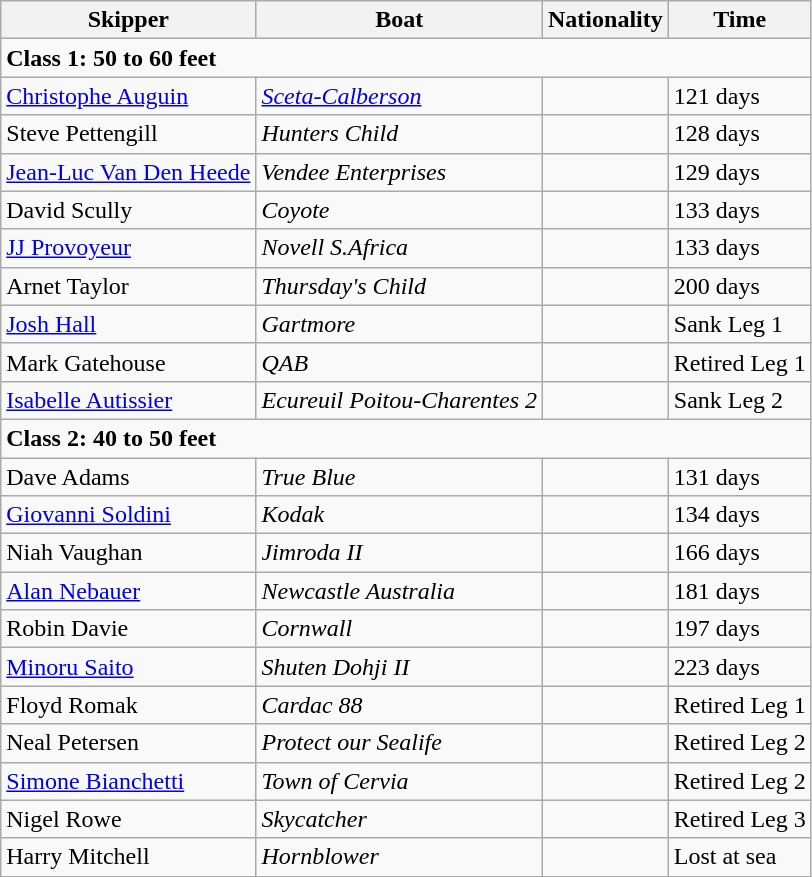<table class="wikitable">
<tr>
<th>Skipper</th>
<th>Boat</th>
<th>Nationality</th>
<th>Time</th>
</tr>
<tr>
<td colspan=4><strong>Class 1: 50 to 60 feet</strong></td>
</tr>
<tr>
<td><a href='#'>Christophe Auguin</a></td>
<td><em><a href='#'>Sceta-Calberson</a></em></td>
<td></td>
<td>121 days</td>
</tr>
<tr>
<td>Steve Pettengill</td>
<td><em>Hunters Child</em></td>
<td></td>
<td>128 days</td>
</tr>
<tr>
<td><a href='#'>Jean-Luc Van Den Heede</a></td>
<td><em>Vendee Enterprises</em></td>
<td></td>
<td>129 days</td>
</tr>
<tr>
<td>David Scully</td>
<td><em>Coyote</em></td>
<td></td>
<td>133 days</td>
</tr>
<tr>
<td><a href='#'>JJ Provoyeur</a></td>
<td><em>Novell S.Africa</em></td>
<td></td>
<td>133 days</td>
</tr>
<tr>
<td>Arnet Taylor</td>
<td><em>Thursday's Child</em></td>
<td></td>
<td>200 days</td>
</tr>
<tr>
<td><a href='#'>Josh Hall</a></td>
<td><em>Gartmore</em></td>
<td></td>
<td>Sank Leg 1</td>
</tr>
<tr>
<td>Mark Gatehouse</td>
<td><em>QAB</em></td>
<td></td>
<td>Retired Leg 1</td>
</tr>
<tr>
<td><a href='#'>Isabelle Autissier</a></td>
<td><em>Ecureuil Poitou-Charentes 2</em></td>
<td></td>
<td>Sank Leg 2</td>
</tr>
<tr>
<td colspan=4><strong>Class 2: 40 to 50 feet</strong></td>
</tr>
<tr>
<td>Dave Adams</td>
<td><em>True Blue</em></td>
<td></td>
<td>131 days</td>
</tr>
<tr>
<td><a href='#'>Giovanni Soldini</a></td>
<td><em>Kodak</em></td>
<td></td>
<td>134 days</td>
</tr>
<tr>
<td>Niah Vaughan</td>
<td><em>Jimroda II</em></td>
<td></td>
<td>166 days</td>
</tr>
<tr>
<td><a href='#'>Alan Nebauer</a></td>
<td><em>Newcastle Australia</em></td>
<td></td>
<td>181 days</td>
</tr>
<tr>
<td>Robin Davie</td>
<td><em>Cornwall</em></td>
<td></td>
<td>197 days</td>
</tr>
<tr>
<td><a href='#'>Minoru Saito</a></td>
<td><em>Shuten Dohji II</em></td>
<td></td>
<td>223 days</td>
</tr>
<tr>
<td>Floyd Romak</td>
<td><em>Cardac 88</em></td>
<td></td>
<td>Retired Leg 1</td>
</tr>
<tr>
<td>Neal Petersen</td>
<td><em>Protect our Sealife</em></td>
<td></td>
<td>Retired Leg 2</td>
</tr>
<tr>
<td><a href='#'>Simone Bianchetti</a></td>
<td><em>Town of Cervia</em></td>
<td></td>
<td>Retired Leg 2</td>
</tr>
<tr>
<td>Nigel Rowe</td>
<td><em>Skycatcher</em></td>
<td></td>
<td>Retired Leg 3</td>
</tr>
<tr>
<td>Harry Mitchell</td>
<td><em>Hornblower</em></td>
<td></td>
<td>Lost at sea</td>
</tr>
</table>
